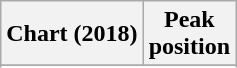<table class="wikitable sortable plainrowheaders">
<tr>
<th>Chart (2018)</th>
<th>Peak<br>position</th>
</tr>
<tr>
</tr>
<tr>
</tr>
<tr>
</tr>
</table>
